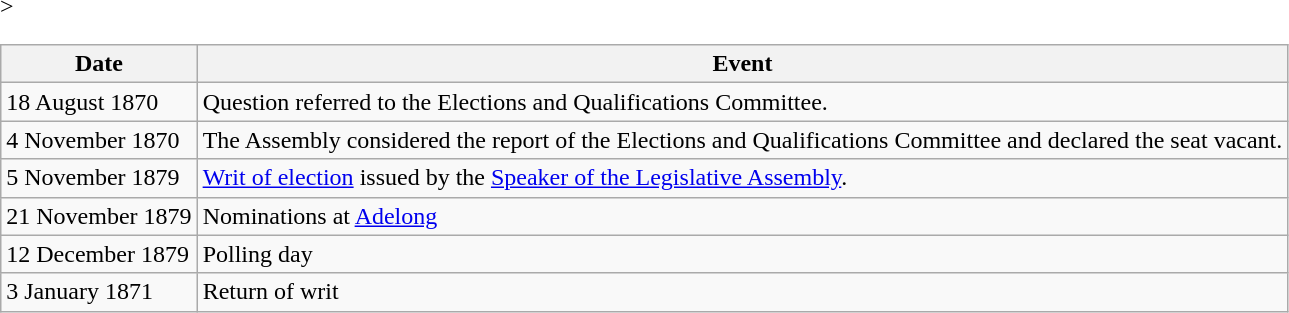<table class="wikitable">
<tr>
<th>Date</th>
<th>Event</th>
</tr>
<tr>
<td>18 August 1870</td>
<td>Question referred to the Elections and Qualifications Committee.</td>
</tr>
<tr>
<td>4 November 1870</td>
<td>The Assembly considered the report of the Elections and Qualifications Committee and declared the seat vacant.</td>
</tr>
<tr -->>
<td>5 November 1879</td>
<td><a href='#'>Writ of election</a> issued by the <a href='#'>Speaker of the Legislative Assembly</a>.</td>
</tr>
<tr>
<td>21 November 1879</td>
<td>Nominations at <a href='#'>Adelong</a></td>
</tr>
<tr>
<td>12 December 1879</td>
<td>Polling day</td>
</tr>
<tr>
<td>3 January 1871</td>
<td>Return of writ</td>
</tr>
</table>
